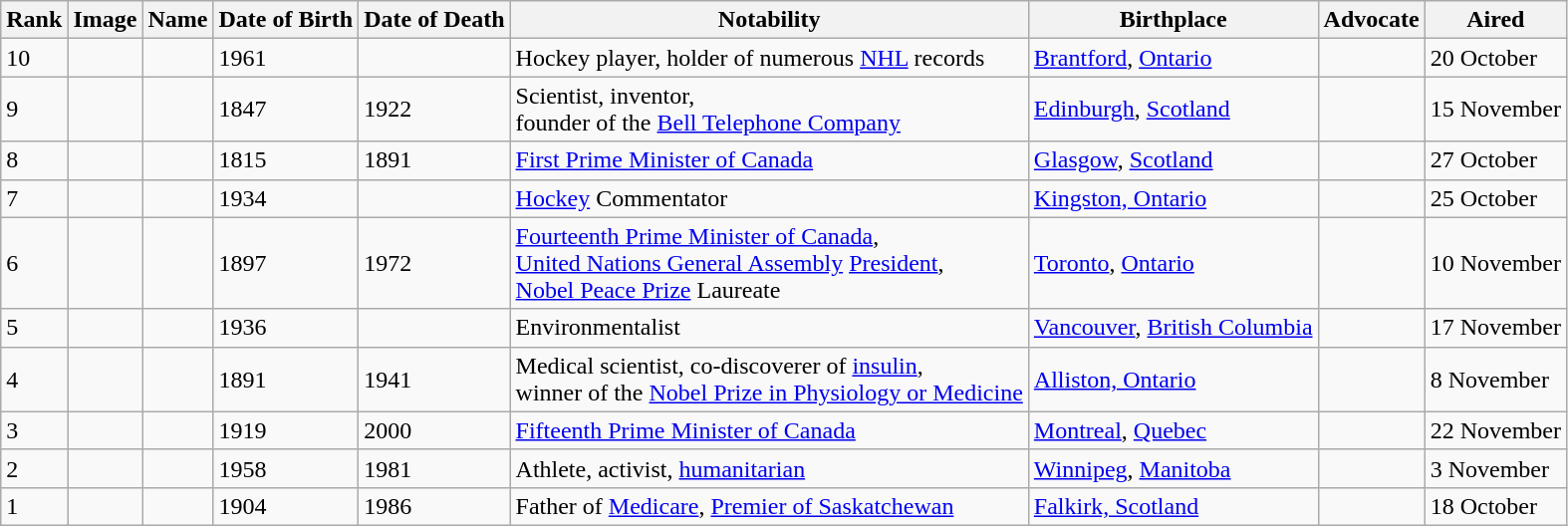<table class="wikitable sortable sticky-header" style=text-align:left;">
<tr>
<th>Rank</th>
<th>Image</th>
<th>Name</th>
<th>Date of Birth</th>
<th>Date of Death</th>
<th>Notability</th>
<th>Birthplace</th>
<th>Advocate</th>
<th>Aired</th>
</tr>
<tr>
<td>10</td>
<td></td>
<td></td>
<td>1961</td>
<td></td>
<td>Hockey player, holder of numerous <a href='#'>NHL</a> records</td>
<td><a href='#'>Brantford</a>, <a href='#'>Ontario</a></td>
<td></td>
<td>20 October</td>
</tr>
<tr>
<td>9</td>
<td></td>
<td></td>
<td>1847</td>
<td>1922</td>
<td>Scientist, inventor,<br> founder of the <a href='#'>Bell Telephone Company</a></td>
<td><a href='#'>Edinburgh</a>, <a href='#'>Scotland</a></td>
<td></td>
<td>15 November</td>
</tr>
<tr>
<td>8</td>
<td></td>
<td></td>
<td>1815</td>
<td>1891</td>
<td><a href='#'>First Prime Minister of Canada</a></td>
<td><a href='#'>Glasgow</a>, <a href='#'>Scotland</a></td>
<td></td>
<td>27 October</td>
</tr>
<tr>
<td>7</td>
<td></td>
<td></td>
<td>1934</td>
<td></td>
<td><a href='#'>Hockey</a> Commentator</td>
<td><a href='#'>Kingston, Ontario</a></td>
<td></td>
<td>25 October</td>
</tr>
<tr>
<td>6</td>
<td></td>
<td></td>
<td>1897</td>
<td>1972</td>
<td><a href='#'>Fourteenth Prime Minister of Canada</a>,<br> <a href='#'>United Nations General Assembly</a> <a href='#'>President</a>,<br> <a href='#'>Nobel Peace Prize</a> Laureate</td>
<td><a href='#'>Toronto</a>, <a href='#'>Ontario</a></td>
<td></td>
<td>10 November</td>
</tr>
<tr>
<td>5</td>
<td></td>
<td></td>
<td>1936</td>
<td></td>
<td>Environmentalist</td>
<td><a href='#'>Vancouver</a>, <a href='#'>British Columbia</a></td>
<td></td>
<td>17 November</td>
</tr>
<tr>
<td>4</td>
<td></td>
<td></td>
<td>1891</td>
<td>1941</td>
<td>Medical scientist, co-discoverer of <a href='#'>insulin</a>, <br>winner of the <a href='#'>Nobel Prize in Physiology or Medicine</a></td>
<td><a href='#'>Alliston, Ontario</a></td>
<td></td>
<td>8 November</td>
</tr>
<tr>
<td>3</td>
<td></td>
<td></td>
<td>1919</td>
<td>2000</td>
<td><a href='#'>Fifteenth Prime Minister of Canada</a></td>
<td><a href='#'>Montreal</a>, <a href='#'>Quebec</a></td>
<td></td>
<td>22 November</td>
</tr>
<tr>
<td>2</td>
<td></td>
<td></td>
<td>1958</td>
<td>1981</td>
<td>Athlete, activist, <a href='#'>humanitarian</a></td>
<td><a href='#'>Winnipeg</a>, <a href='#'>Manitoba</a></td>
<td></td>
<td>3 November</td>
</tr>
<tr>
<td>1</td>
<td></td>
<td></td>
<td>1904</td>
<td>1986</td>
<td>Father of <a href='#'>Medicare</a>, <a href='#'>Premier of Saskatchewan</a></td>
<td><a href='#'>Falkirk, Scotland</a></td>
<td></td>
<td>18 October</td>
</tr>
</table>
